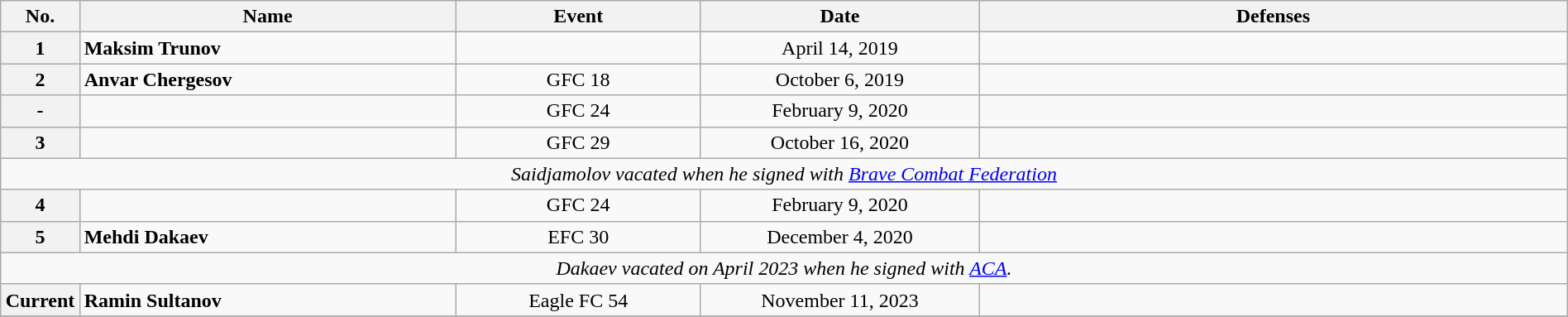<table class="wikitable" width=100%>
<tr>
<th width=1%>No.</th>
<th width=23%>Name</th>
<th width=15%>Event</th>
<th width=17%>Date</th>
<th width=36%>Defenses</th>
</tr>
<tr>
<th>1</th>
<td align=left> <strong>Maksim Trunov</strong><br></td>
<td align=center><br></td>
<td align=center>April 14, 2019</td>
<td></td>
</tr>
<tr>
<th>2</th>
<td align=left> <strong>Anvar Chergesov</strong></td>
<td align=center>GFC 18<br></td>
<td align=center>October 6, 2019</td>
<td></td>
</tr>
<tr>
<th>-</th>
<td align=left><br></td>
<td align=center>GFC 24<br></td>
<td align=center>February 9, 2020</td>
<td></td>
</tr>
<tr>
<th>3</th>
<td align=left></td>
<td align=center>GFC 29<br></td>
<td align=center>October 16, 2020</td>
<td></td>
</tr>
<tr>
<td colspan="5" align="center"><em>Saidjamolov vacated when he signed with <a href='#'>Brave Combat Federation</a></em></td>
</tr>
<tr>
<th>4</th>
<td align=left><br></td>
<td align=center>GFC 24<br></td>
<td align=center>February 9, 2020</td>
<td></td>
</tr>
<tr>
<th>5</th>
<td align=left> <strong>Mehdi Dakaev</strong><br></td>
<td align=center>EFC 30<br></td>
<td align=center>December 4, 2020</td>
<td><br></td>
</tr>
<tr>
<td colspan="5" align="center"><em>Dakaev vacated on April 2023 when he signed with <a href='#'>ACA</a>.</em> </td>
</tr>
<tr>
<th>Current</th>
<td align=left> <strong>Ramin Sultanov</strong><br></td>
<td align=center>Eagle FC 54<br></td>
<td align=center>November 11, 2023</td>
<td></td>
</tr>
<tr>
</tr>
</table>
